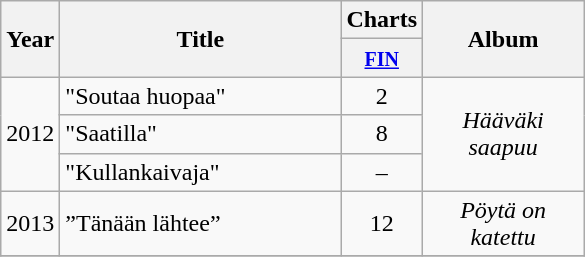<table class="wikitable">
<tr>
<th align="center" rowspan="2">Year</th>
<th align="center" rowspan="2" width="180">Title</th>
<th align="center" colspan="1">Charts</th>
<th align="center" rowspan="2" width="100">Album</th>
</tr>
<tr>
<th width="20"><small><a href='#'>FIN</a></small><br></th>
</tr>
<tr>
<td align="center" rowspan="3">2012</td>
<td>"Soutaa huopaa"</td>
<td align="center">2</td>
<td align="center" rowspan="3"><em>Hääväki saapuu</em></td>
</tr>
<tr>
<td>"Saatilla"</td>
<td align="center">8</td>
</tr>
<tr>
<td>"Kullankaivaja"</td>
<td align="center">–</td>
</tr>
<tr>
<td align="center" rowspan="1">2013</td>
<td>”Tänään lähtee”</td>
<td align="center">12</td>
<td align="center" rowspan="1"><em>Pöytä on katettu</em></td>
</tr>
<tr>
</tr>
</table>
